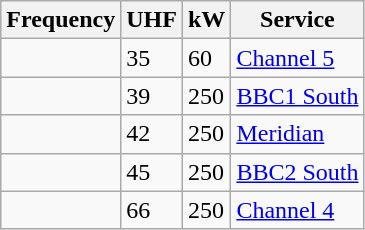<table class="wikitable sortable">
<tr>
<th>Frequency</th>
<th>UHF</th>
<th>kW</th>
<th>Service</th>
</tr>
<tr>
<td></td>
<td>35</td>
<td>60</td>
<td><a href='#'>Channel 5</a></td>
</tr>
<tr>
<td></td>
<td>39</td>
<td>250</td>
<td><a href='#'>BBC1 South</a></td>
</tr>
<tr>
<td></td>
<td>42</td>
<td>250</td>
<td><a href='#'>Meridian</a></td>
</tr>
<tr>
<td></td>
<td>45</td>
<td>250</td>
<td><a href='#'>BBC2 South</a></td>
</tr>
<tr>
<td></td>
<td>66</td>
<td>250</td>
<td><a href='#'>Channel 4</a></td>
</tr>
</table>
